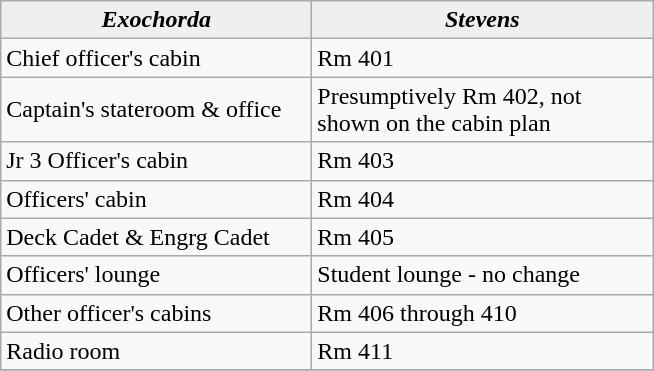<table class="wikitable">
<tr>
<th style="background:#efefef; text-align:center; "><strong><em>Exochorda</em></strong></th>
<th style="background:#efefef; text-align:center; "><strong><em>Stevens</em></strong></th>
</tr>
<tr>
<td>Chief officer's cabin</td>
<td>Rm 401</td>
</tr>
<tr>
<td width=200px>Captain's stateroom & office</td>
<td width=220px>Presumptively Rm 402, not shown on the cabin plan</td>
</tr>
<tr>
<td>Jr 3 Officer's cabin</td>
<td>Rm 403</td>
</tr>
<tr>
<td>Officers' cabin</td>
<td>Rm 404</td>
</tr>
<tr>
<td>Deck Cadet & Engrg Cadet</td>
<td>Rm 405</td>
</tr>
<tr>
<td>Officers' lounge</td>
<td>Student lounge - no change</td>
</tr>
<tr>
<td>Other officer's cabins</td>
<td>Rm 406 through 410</td>
</tr>
<tr>
<td>Radio room</td>
<td>Rm 411</td>
</tr>
<tr>
</tr>
</table>
